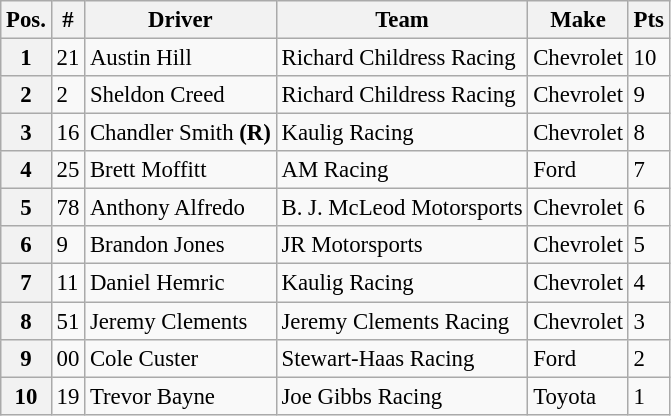<table class="wikitable" style="font-size:95%">
<tr>
<th>Pos.</th>
<th>#</th>
<th>Driver</th>
<th>Team</th>
<th>Make</th>
<th>Pts</th>
</tr>
<tr>
<th>1</th>
<td>21</td>
<td>Austin Hill</td>
<td>Richard Childress Racing</td>
<td>Chevrolet</td>
<td>10</td>
</tr>
<tr>
<th>2</th>
<td>2</td>
<td>Sheldon Creed</td>
<td>Richard Childress Racing</td>
<td>Chevrolet</td>
<td>9</td>
</tr>
<tr>
<th>3</th>
<td>16</td>
<td>Chandler Smith <strong>(R)</strong></td>
<td>Kaulig Racing</td>
<td>Chevrolet</td>
<td>8</td>
</tr>
<tr>
<th>4</th>
<td>25</td>
<td>Brett Moffitt</td>
<td>AM Racing</td>
<td>Ford</td>
<td>7</td>
</tr>
<tr>
<th>5</th>
<td>78</td>
<td>Anthony Alfredo</td>
<td>B. J. McLeod Motorsports</td>
<td>Chevrolet</td>
<td>6</td>
</tr>
<tr>
<th>6</th>
<td>9</td>
<td>Brandon Jones</td>
<td>JR Motorsports</td>
<td>Chevrolet</td>
<td>5</td>
</tr>
<tr>
<th>7</th>
<td>11</td>
<td>Daniel Hemric</td>
<td>Kaulig Racing</td>
<td>Chevrolet</td>
<td>4</td>
</tr>
<tr>
<th>8</th>
<td>51</td>
<td>Jeremy Clements</td>
<td>Jeremy Clements Racing</td>
<td>Chevrolet</td>
<td>3</td>
</tr>
<tr>
<th>9</th>
<td>00</td>
<td>Cole Custer</td>
<td>Stewart-Haas Racing</td>
<td>Ford</td>
<td>2</td>
</tr>
<tr>
<th>10</th>
<td>19</td>
<td>Trevor Bayne</td>
<td>Joe Gibbs Racing</td>
<td>Toyota</td>
<td>1</td>
</tr>
</table>
